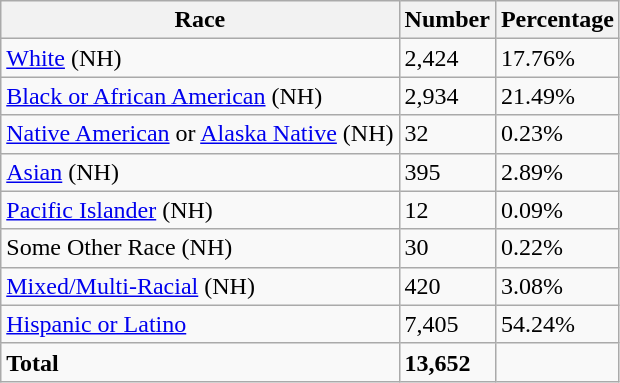<table class="wikitable">
<tr>
<th>Race</th>
<th>Number</th>
<th>Percentage</th>
</tr>
<tr>
<td><a href='#'>White</a> (NH)</td>
<td>2,424</td>
<td>17.76%</td>
</tr>
<tr>
<td><a href='#'>Black or African American</a> (NH)</td>
<td>2,934</td>
<td>21.49%</td>
</tr>
<tr>
<td><a href='#'>Native American</a> or <a href='#'>Alaska Native</a> (NH)</td>
<td>32</td>
<td>0.23%</td>
</tr>
<tr>
<td><a href='#'>Asian</a> (NH)</td>
<td>395</td>
<td>2.89%</td>
</tr>
<tr>
<td><a href='#'>Pacific Islander</a> (NH)</td>
<td>12</td>
<td>0.09%</td>
</tr>
<tr>
<td>Some Other Race (NH)</td>
<td>30</td>
<td>0.22%</td>
</tr>
<tr>
<td><a href='#'>Mixed/Multi-Racial</a> (NH)</td>
<td>420</td>
<td>3.08%</td>
</tr>
<tr>
<td><a href='#'>Hispanic or Latino</a></td>
<td>7,405</td>
<td>54.24%</td>
</tr>
<tr>
<td><strong>Total</strong></td>
<td><strong>13,652</strong></td>
<td></td>
</tr>
</table>
